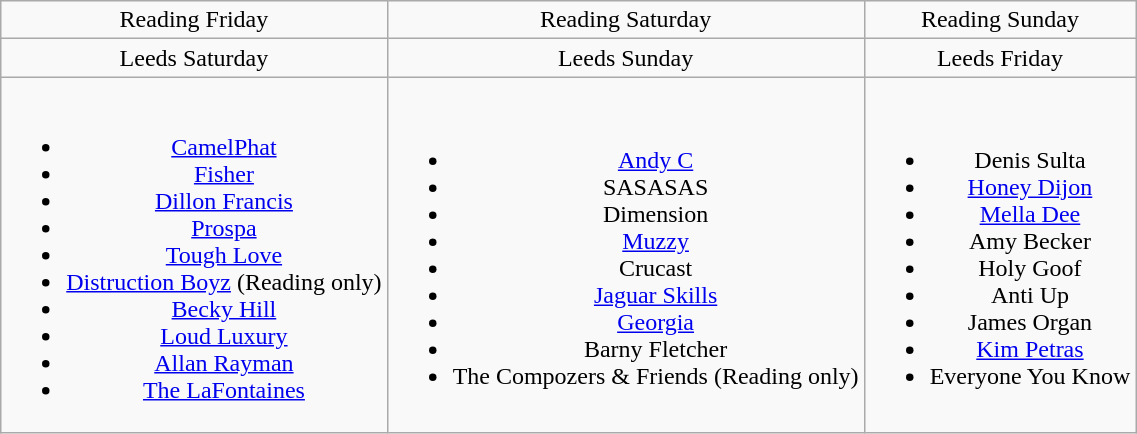<table class="wikitable" style="text-align:center;">
<tr>
<td>Reading Friday</td>
<td>Reading Saturday</td>
<td>Reading Sunday</td>
</tr>
<tr>
<td>Leeds Saturday</td>
<td>Leeds Sunday</td>
<td>Leeds Friday</td>
</tr>
<tr>
<td><br><ul><li><a href='#'>CamelPhat</a></li><li><a href='#'>Fisher</a></li><li><a href='#'>Dillon Francis</a></li><li><a href='#'>Prospa</a></li><li><a href='#'>Tough Love</a></li><li><a href='#'>Distruction Boyz</a> (Reading only)</li><li><a href='#'>Becky Hill</a></li><li><a href='#'>Loud Luxury</a></li><li><a href='#'>Allan Rayman</a></li><li><a href='#'>The LaFontaines</a></li></ul></td>
<td><br><ul><li><a href='#'>Andy C</a></li><li>SASASAS</li><li>Dimension</li><li><a href='#'>Muzzy</a></li><li>Crucast</li><li><a href='#'>Jaguar Skills</a></li><li><a href='#'>Georgia</a></li><li>Barny Fletcher</li><li>The Compozers & Friends (Reading only)</li></ul></td>
<td><br><ul><li>Denis Sulta</li><li><a href='#'>Honey Dijon</a></li><li><a href='#'>Mella Dee</a></li><li>Amy Becker</li><li>Holy Goof</li><li>Anti Up</li><li>James Organ</li><li><a href='#'>Kim Petras</a></li><li>Everyone You Know</li></ul></td>
</tr>
</table>
